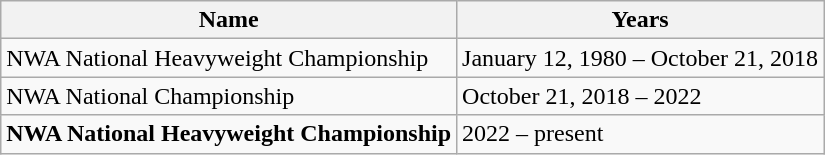<table class="wikitable">
<tr>
<th>Name</th>
<th>Years</th>
</tr>
<tr>
<td>NWA National Heavyweight Championship</td>
<td>January 12, 1980 – October 21, 2018</td>
</tr>
<tr>
<td>NWA National Championship</td>
<td>October 21, 2018 – 2022</td>
</tr>
<tr>
<td><strong>NWA National Heavyweight Championship</strong></td>
<td>2022 – present</td>
</tr>
</table>
